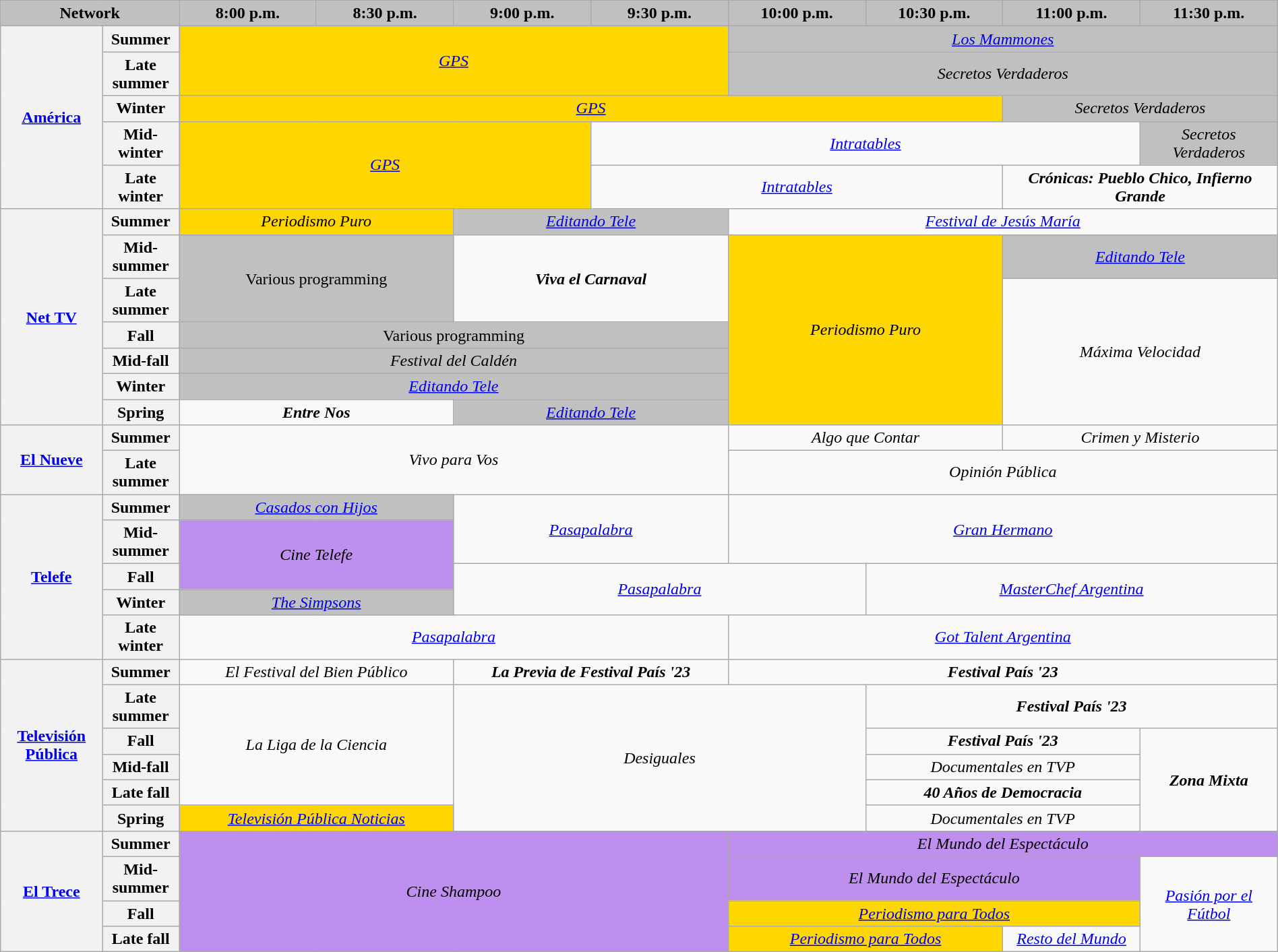<table class="wikitable" style="width:100%;margin-right:0;text-align:center">
<tr>
<th colspan="2" style="background-color:#C0C0C0;width:13%;">Network</th>
<th style="background-color:#C0C0C0;text-align:center;width:10%;">8:00 p.m.</th>
<th style="background-color:#C0C0C0;text-align:center;width:10%;">8:30 p.m.</th>
<th style="background-color:#C0C0C0;text-align:center;width:10%;">9:00 p.m.</th>
<th style="background-color:#C0C0C0;text-align:center;width:10%;">9:30 p.m.</th>
<th style="background-color:#C0C0C0;text-align:center;width:10%;">10:00 p.m.</th>
<th style="background-color:#C0C0C0;text-align:center;width:10%;">10:30 p.m.</th>
<th style="background-color:#C0C0C0;text-align:center;width:10%;">11:00 p.m.</th>
<th style="background-color:#C0C0C0;text-align:center;width:10%;">11:30 p.m.</th>
</tr>
<tr>
<th rowspan="5"><a href='#'>América</a></th>
<th>Summer</th>
<td style="background:#ffd700;" colspan="4" rowspan="2"><em><a href='#'>GPS</a></em></td>
<td style="background:#C0C0C0;" colspan="4"><em><a href='#'>Los Mammones</a></em> </td>
</tr>
<tr>
<th>Late summer</th>
<td style="background:#C0C0C0;" colspan="4"><em>Secretos Verdaderos</em> </td>
</tr>
<tr>
<th>Winter</th>
<td style="background:#ffd700;" colspan="6"><em><a href='#'>GPS</a></em></td>
<td style="background:#C0C0C0;" colspan="2"><em>Secretos Verdaderos</em> </td>
</tr>
<tr>
<th>Mid-winter</th>
<td style="background:#ffd700;" colspan="3" rowspan="2"><em><a href='#'>GPS</a></em></td>
<td colspan="4"><em><a href='#'>Intratables</a></em></td>
<td style="background:#C0C0C0;"><em>Secretos Verdaderos</em> </td>
</tr>
<tr>
<th>Late winter</th>
<td colspan="3"><em><a href='#'>Intratables</a></em></td>
<td colspan="2"><strong><em>Crónicas: Pueblo Chico, Infierno Grande</em></strong></td>
</tr>
<tr>
<th rowspan="7"><a href='#'>Net TV</a></th>
<th>Summer</th>
<td style="background:#ffd700;" colspan="2"><em>Periodismo Puro</em></td>
<td style="background:#C0C0C0;" colspan="2"><em><a href='#'>Editando Tele</a></em> </td>
<td colspan="4"><em><a href='#'>Festival de Jesús María</a></em> </td>
</tr>
<tr>
<th>Mid-summer</th>
<td style="background:#C0C0C0;" colspan="2" rowspan="2">Various programming</td>
<td colspan="2" rowspan="2"><strong><em>Viva el Carnaval</em></strong></td>
<td style="background:#ffd700;" colspan="2" rowspan="6"><em>Periodismo Puro</em></td>
<td style="background:#C0C0C0;" colspan="2"><em><a href='#'>Editando Tele</a></em> <br></td>
</tr>
<tr>
<th>Late summer</th>
<td colspan="2" rowspan="5"><em>Máxima Velocidad</em></td>
</tr>
<tr>
<th>Fall</th>
<td style="background:#C0C0C0;" colspan="4">Various programming</td>
</tr>
<tr>
<th>Mid-fall</th>
<td style="background:#C0C0C0;" colspan="4"><em>Festival del Caldén</em>  </td>
</tr>
<tr>
<th>Winter</th>
<td style="background:#C0C0C0;" colspan="4"><em><a href='#'>Editando Tele</a></em> </td>
</tr>
<tr>
<th>Spring</th>
<td colspan="2"><strong><em>Entre Nos</em></strong></td>
<td style="background:#C0C0C0;" colspan="2"><em><a href='#'>Editando Tele</a></em> </td>
</tr>
<tr>
<th rowspan="2"><a href='#'>El Nueve</a></th>
<th>Summer</th>
<td colspan="4" rowspan="2"><em>Vivo para Vos</em></td>
<td colspan="2"><em>Algo que Contar</em></td>
<td colspan="2"><em>Crimen y Misterio</em></td>
</tr>
<tr>
<th>Late summer</th>
<td colspan="4"><em>Opinión Pública</em></td>
</tr>
<tr>
<th rowspan="5"><a href='#'>Telefe</a></th>
<th>Summer</th>
<td style="background:#C0C0C0;" colspan="2"><em><a href='#'>Casados con Hijos</a></em> <br></td>
<td colspan="2" rowspan="2"><em><a href='#'>Pasapalabra</a></em></td>
<td colspan="4" rowspan="2"><em><a href='#'>Gran Hermano</a></em> </td>
</tr>
<tr>
<th>Mid-summer</th>
<td style="background:#bf8fef;" colspan="2" rowspan="2"><em>Cine Telefe</em> </td>
</tr>
<tr>
<th>Fall</th>
<td colspan="3" rowspan="2"><em><a href='#'>Pasapalabra</a></em> </td>
<td colspan="3" rowspan="2"><em><a href='#'>MasterChef Argentina</a></em></td>
</tr>
<tr>
<th>Winter</th>
<td style="background:#C0C0C0;" colspan="2"><em><a href='#'>The Simpsons</a></em>  </td>
</tr>
<tr>
<th>Late winter</th>
<td colspan="4"><em><a href='#'>Pasapalabra</a></em></td>
<td colspan="4"><em><a href='#'>Got Talent Argentina</a></em></td>
</tr>
<tr>
<th rowspan="6"><a href='#'>Televisión Pública</a></th>
<th>Summer</th>
<td colspan="2"><em>El Festival del Bien Público</em></td>
<td colspan="2"><strong><em>La Previa de Festival País '23</em></strong></td>
<td colspan="4"><strong><em>Festival País '23</em></strong> </td>
</tr>
<tr>
<th>Late summer</th>
<td colspan="2" rowspan="4"><em>La Liga de la Ciencia</em></td>
<td colspan="3" rowspan="5"><em>Desiguales</em></td>
<td colspan="3"><strong><em>Festival País '23</em></strong> </td>
</tr>
<tr>
<th>Fall</th>
<td colspan="2"><strong><em>Festival País '23</em></strong></td>
<td rowspan="4"><strong><em>Zona Mixta</em></strong> </td>
</tr>
<tr>
<th>Mid-fall</th>
<td colspan="2"><em>Documentales en TVP</em></td>
</tr>
<tr>
<th>Late fall</th>
<td colspan="2"><strong><em>40 Años de Democracia</em></strong></td>
</tr>
<tr>
<th>Spring</th>
<td style="background:#ffd700;" colspan="2"><em><a href='#'>Televisión Pública Noticias</a></em></td>
<td colspan="2"><em>Documentales en TVP</em></td>
</tr>
<tr>
<th rowspan="4"><a href='#'>El Trece</a></th>
<th>Summer</th>
<td style="background:#bf8fef;" colspan="4" rowspan="4"><em>Cine Shampoo</em> </td>
<td style="background:#bf8fef;" colspan="4"><em>El Mundo del Espectáculo</em></td>
</tr>
<tr>
<th>Mid-summer</th>
<td style="background:#bf8fef;" colspan="3"><em>El Mundo del Espectáculo</em></td>
<td rowspan="3"><em><a href='#'>Pasión por el Fútbol</a></em>  </td>
</tr>
<tr>
<th>Fall</th>
<td style="background:#ffd700;" colspan="3"><em><a href='#'>Periodismo para Todos</a></em></td>
</tr>
<tr>
<th>Late fall</th>
<td style="background:#ffd700;" colspan="2"><em><a href='#'>Periodismo para Todos</a></em></td>
<td><em><a href='#'>Resto del Mundo</a></em></td>
</tr>
</table>
